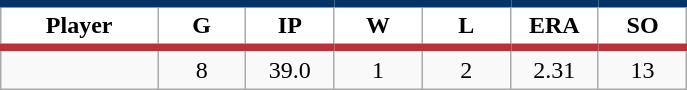<table class="wikitable sortable">
<tr>
<th style="background:#FFFFFF; border-top:#023465 5px solid; border-bottom:#ba313c 5px solid;" width="16%">Player</th>
<th style="background:#FFFFFF; border-top:#023465 5px solid; border-bottom:#ba313c 5px solid;" width="9%">G</th>
<th style="background:#FFFFFF; border-top:#023465 5px solid; border-bottom:#ba313c 5px solid;" width="9%">IP</th>
<th style="background:#FFFFFF; border-top:#023465 5px solid; border-bottom:#ba313c 5px solid;" width="9%">W</th>
<th style="background:#FFFFFF; border-top:#023465 5px solid; border-bottom:#ba313c 5px solid;" width="9%">L</th>
<th style="background:#FFFFFF; border-top:#023465 5px solid; border-bottom:#ba313c 5px solid;" width="9%">ERA</th>
<th style="background:#FFFFFF; border-top:#023465 5px solid; border-bottom:#ba313c 5px solid;" width="9%">SO</th>
</tr>
<tr align="center">
<td></td>
<td>8</td>
<td>39.0</td>
<td>1</td>
<td>2</td>
<td>2.31</td>
<td>13</td>
</tr>
</table>
